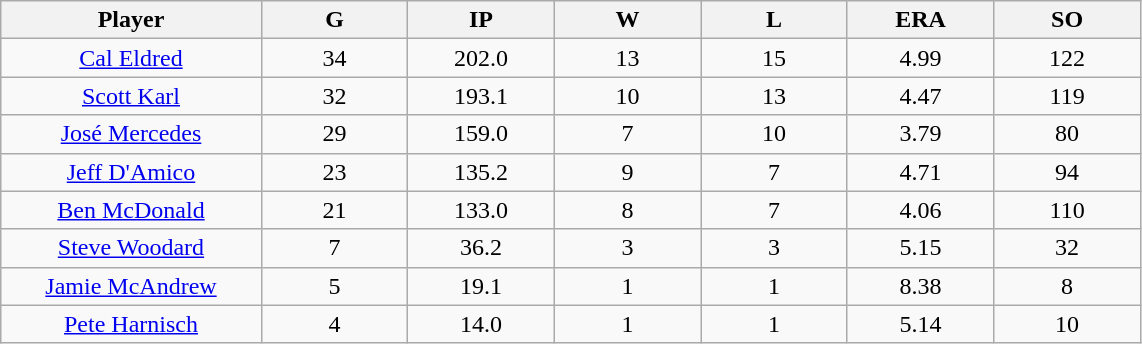<table class="wikitable sortable">
<tr>
<th bgcolor="#DDDDFF" width="16%">Player</th>
<th bgcolor="#DDDDFF" width="9%">G</th>
<th bgcolor="#DDDDFF" width="9%">IP</th>
<th bgcolor="#DDDDFF" width="9%">W</th>
<th bgcolor="#DDDDFF" width="9%">L</th>
<th bgcolor="#DDDDFF" width="9%">ERA</th>
<th bgcolor="#DDDDFF" width="9%">SO</th>
</tr>
<tr align="center">
<td><a href='#'>Cal Eldred</a></td>
<td>34</td>
<td>202.0</td>
<td>13</td>
<td>15</td>
<td>4.99</td>
<td>122</td>
</tr>
<tr align=center>
<td><a href='#'>Scott Karl</a></td>
<td>32</td>
<td>193.1</td>
<td>10</td>
<td>13</td>
<td>4.47</td>
<td>119</td>
</tr>
<tr align=center>
<td><a href='#'>José Mercedes</a></td>
<td>29</td>
<td>159.0</td>
<td>7</td>
<td>10</td>
<td>3.79</td>
<td>80</td>
</tr>
<tr align=center>
<td><a href='#'>Jeff D'Amico</a></td>
<td>23</td>
<td>135.2</td>
<td>9</td>
<td>7</td>
<td>4.71</td>
<td>94</td>
</tr>
<tr align=center>
<td><a href='#'>Ben McDonald</a></td>
<td>21</td>
<td>133.0</td>
<td>8</td>
<td>7</td>
<td>4.06</td>
<td>110</td>
</tr>
<tr align=center>
<td><a href='#'>Steve Woodard</a></td>
<td>7</td>
<td>36.2</td>
<td>3</td>
<td>3</td>
<td>5.15</td>
<td>32</td>
</tr>
<tr align=center>
<td><a href='#'>Jamie McAndrew</a></td>
<td>5</td>
<td>19.1</td>
<td>1</td>
<td>1</td>
<td>8.38</td>
<td>8</td>
</tr>
<tr align=center>
<td><a href='#'>Pete Harnisch</a></td>
<td>4</td>
<td>14.0</td>
<td>1</td>
<td>1</td>
<td>5.14</td>
<td>10</td>
</tr>
</table>
